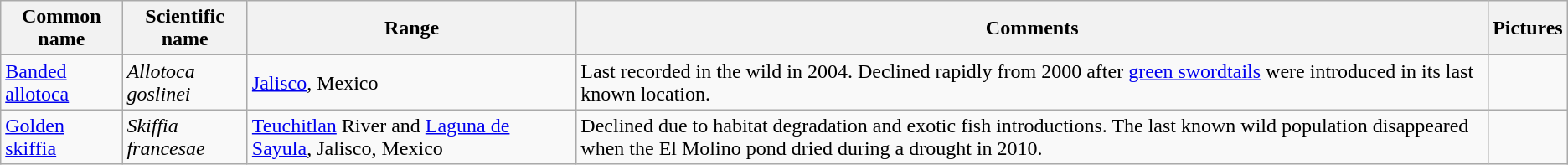<table class="wikitable">
<tr>
<th>Common name</th>
<th>Scientific name</th>
<th>Range</th>
<th class="unsortable">Comments</th>
<th>Pictures</th>
</tr>
<tr>
<td><a href='#'>Banded allotoca</a></td>
<td><em>Allotoca goslinei</em></td>
<td><a href='#'>Jalisco</a>, Mexico</td>
<td>Last recorded in the wild in 2004. Declined rapidly from 2000 after <a href='#'>green swordtails</a> were introduced in its last known location.</td>
<td></td>
</tr>
<tr>
<td><a href='#'>Golden skiffia</a></td>
<td><em>Skiffia francesae</em></td>
<td><a href='#'>Teuchitlan</a> River and <a href='#'>Laguna de Sayula</a>, Jalisco, Mexico</td>
<td>Declined due to habitat degradation and exotic fish introductions. The last known wild population disappeared when the El Molino pond dried during a drought in 2010.</td>
<td></td>
</tr>
</table>
